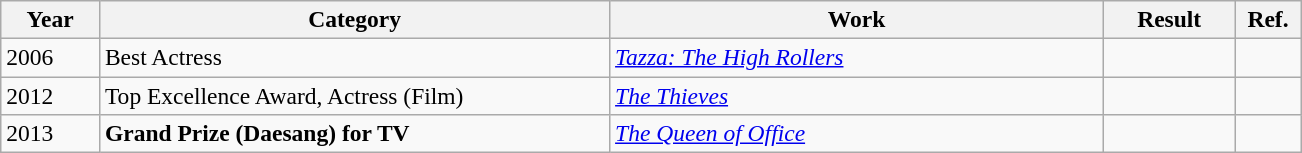<table class="wikitable sortable plainrowheaders" Style=font-size:98%>
<tr>
<th scope="col" style="width:6%;">Year</th>
<th scope="col" style="width:31%;">Category</th>
<th scope="col" style="width:30%;">Work</th>
<th scope="col" style="width:8%;">Result</th>
<th scope="col" style="width:4%;">Ref.</th>
</tr>
<tr>
<td>2006</td>
<td>Best Actress</td>
<td><em><a href='#'>Tazza: The High Rollers</a></em></td>
<td></td>
<td></td>
</tr>
<tr>
<td>2012</td>
<td>Top Excellence Award, Actress (Film)</td>
<td><em><a href='#'>The Thieves</a></em></td>
<td></td>
<td></td>
</tr>
<tr>
<td>2013</td>
<td><strong>Grand Prize (Daesang) for TV</strong></td>
<td><em><a href='#'>The Queen of Office</a></em></td>
<td></td>
<td style="text-align:center;"></td>
</tr>
</table>
